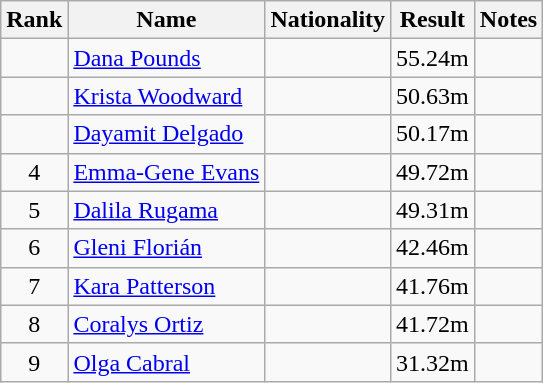<table class="wikitable sortable" style="text-align:center">
<tr>
<th>Rank</th>
<th>Name</th>
<th>Nationality</th>
<th>Result</th>
<th>Notes</th>
</tr>
<tr>
<td align=center></td>
<td align=left><a href='#'>Dana Pounds</a></td>
<td align=left></td>
<td>55.24m</td>
<td></td>
</tr>
<tr>
<td align=center></td>
<td align=left><a href='#'>Krista Woodward</a></td>
<td align=left></td>
<td>50.63m</td>
<td></td>
</tr>
<tr>
<td align=center></td>
<td align=left><a href='#'>Dayamit Delgado</a></td>
<td align=left></td>
<td>50.17m</td>
<td></td>
</tr>
<tr>
<td align=center>4</td>
<td align=left><a href='#'>Emma-Gene Evans</a></td>
<td align=left></td>
<td>49.72m</td>
<td></td>
</tr>
<tr>
<td align=center>5</td>
<td align=left><a href='#'>Dalila Rugama</a></td>
<td align=left></td>
<td>49.31m</td>
<td></td>
</tr>
<tr>
<td align=center>6</td>
<td align=left><a href='#'>Gleni Florián</a></td>
<td align=left></td>
<td>42.46m</td>
<td></td>
</tr>
<tr>
<td align=center>7</td>
<td align=left><a href='#'>Kara Patterson</a></td>
<td align=left></td>
<td>41.76m</td>
<td></td>
</tr>
<tr>
<td align=center>8</td>
<td align=left><a href='#'>Coralys Ortiz</a></td>
<td align=left></td>
<td>41.72m</td>
<td></td>
</tr>
<tr>
<td align=center>9</td>
<td align=left><a href='#'>Olga Cabral</a></td>
<td align=left></td>
<td>31.32m</td>
<td></td>
</tr>
</table>
